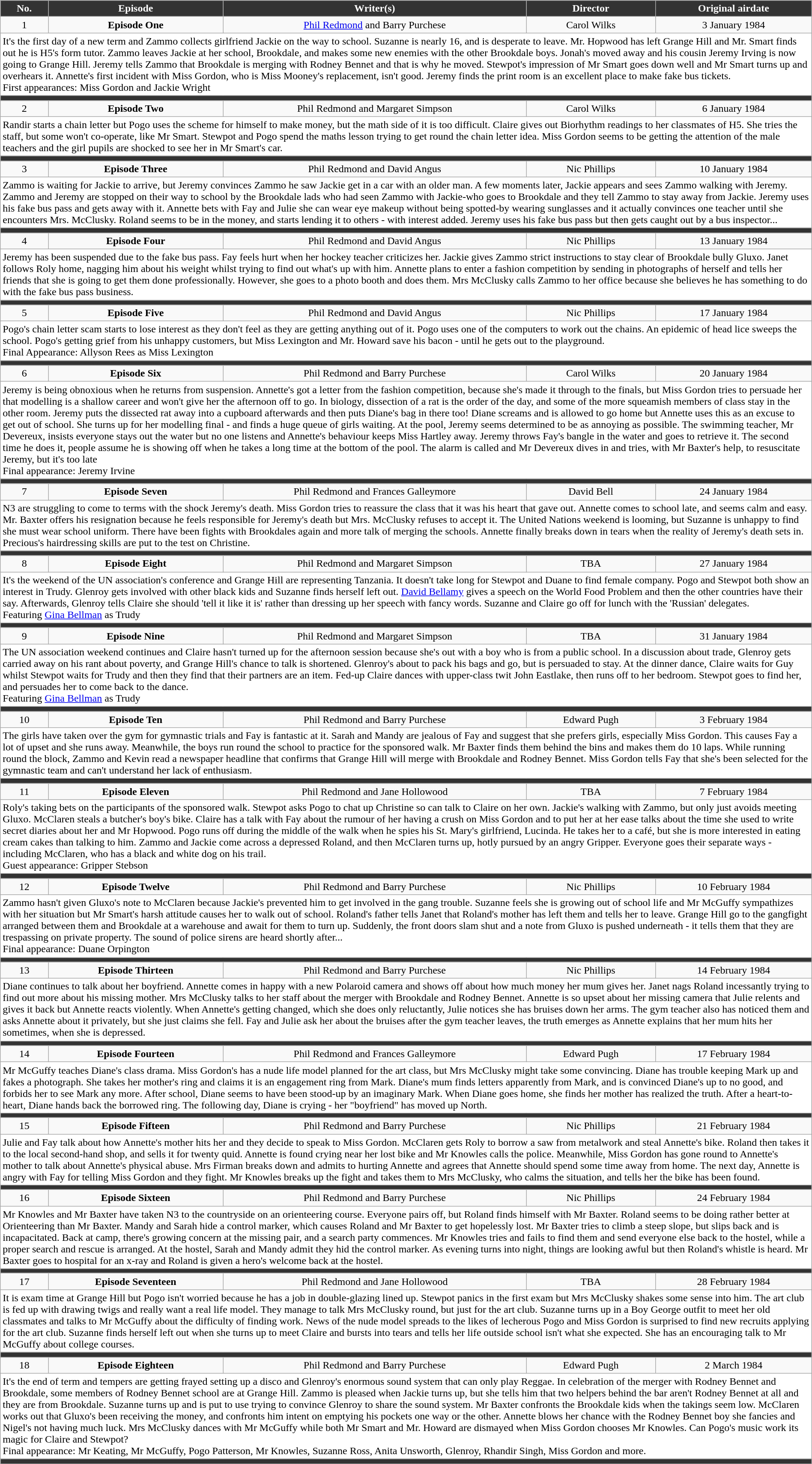<table class="wikitable" style="width:100%;">
<tr>
<th style="background-color: #333333; color:white">No.</th>
<th style="background: #333333; color:white">Episode</th>
<th style="background: #333333; color:white">Writer(s)</th>
<th style="background: #333333; color:white">Director</th>
<th style="background: #333333; color:white">Original airdate</th>
</tr>
<tr>
<td align="center">1</td>
<td align="center"><strong>Episode One</strong></td>
<td align="center"><a href='#'>Phil Redmond</a> and Barry Purchese</td>
<td align="center">Carol Wilks</td>
<td align="center">3 January 1984</td>
</tr>
<tr>
<td style="background:white" colspan="5">It's the first day of a new term and Zammo collects girlfriend Jackie on the way to school. Suzanne is nearly 16, and is desperate to leave. Mr. Hopwood has left Grange Hill and Mr. Smart finds out he is H5's form tutor. Zammo leaves Jackie at her school, Brookdale, and makes some new enemies with the other Brookdale boys. Jonah's moved away and his cousin Jeremy Irving is now going to Grange Hill. Jeremy tells Zammo that Brookdale is merging with Rodney Bennet and that is why he moved. Stewpot's impression of Mr Smart goes down well and Mr Smart turns up and overhears it. Annette's first incident with Miss Gordon, who is Miss Mooney's replacement, isn't good. Jeremy finds the print room is an excellent place to make fake bus tickets.<br>First appearances: Miss Gordon and Jackie Wright</td>
</tr>
<tr style="background:#333333; height:2px">
<td colspan="5"></td>
</tr>
<tr>
</tr>
<tr>
<td align="center">2</td>
<td align="center"><strong>Episode Two</strong></td>
<td align="center">Phil Redmond and Margaret Simpson</td>
<td align="center">Carol Wilks</td>
<td align="center">6 January 1984</td>
</tr>
<tr>
<td style="background:white" colspan="5">Randir starts a chain letter but Pogo uses the scheme for himself to make money, but the math side of it is too difficult. Claire gives out Biorhythm readings to her classmates of H5. She tries the staff, but some won't co-operate, like Mr Smart. Stewpot and Pogo spend the maths lesson trying to get round the chain letter idea. Miss Gordon seems to be getting the attention of the male teachers and the girl pupils are shocked to see her in Mr Smart's car.</td>
</tr>
<tr style="background:#333333; height:2px">
<td colspan="5"></td>
</tr>
<tr>
</tr>
<tr>
<td align="center">3</td>
<td align="center"><strong>Episode Three</strong></td>
<td align="center">Phil Redmond and David Angus</td>
<td align="center">Nic Phillips</td>
<td align="center">10 January 1984</td>
</tr>
<tr>
<td style="background:white" colspan="5">Zammo is waiting for Jackie to arrive, but Jeremy convinces Zammo he saw Jackie get in a car with an older man. A few moments later, Jackie appears and sees Zammo walking with Jeremy. Zammo and Jeremy are stopped on their way to school by the Brookdale lads who had seen Zammo with Jackie-who goes to Brookdale and they tell Zammo to stay away from Jackie. Jeremy uses his fake bus pass and gets away with it. Annette bets with Fay and Julie she can wear eye makeup without being spotted-by wearing sunglasses and it actually convinces one teacher until she encounters Mrs. McClusky. Roland seems to be in the money, and starts lending it to others - with interest added. Jeremy uses his fake bus pass but then gets caught out by a bus inspector...</td>
</tr>
<tr style="background:#333333; height:2px">
<td colspan="5"></td>
</tr>
<tr>
</tr>
<tr>
<td align="center">4</td>
<td align="center"><strong>Episode Four</strong></td>
<td align="center">Phil Redmond and David Angus</td>
<td align="center">Nic Phillips</td>
<td align="center">13 January 1984</td>
</tr>
<tr>
<td style="background:white" colspan="5">Jeremy has been suspended due to the fake bus pass. Fay feels hurt when her hockey teacher criticizes her. Jackie gives Zammo strict instructions to stay clear of Brookdale bully Gluxo. Janet follows Roly home, nagging him about his weight whilst trying to find out what's up with him. Annette plans to enter a fashion competition by sending in photographs of herself and tells her friends that she is going to get them done professionally. However, she goes to a photo booth and does them. Mrs McClusky calls Zammo to her office because she believes he has something to do with the fake bus pass business.</td>
</tr>
<tr style="background:#333333; height:2px">
<td colspan="5"></td>
</tr>
<tr>
</tr>
<tr>
<td align="center">5</td>
<td align="center"><strong>Episode Five</strong></td>
<td align="center">Phil Redmond and David Angus</td>
<td align="center">Nic Phillips</td>
<td align="center">17 January 1984</td>
</tr>
<tr>
<td style="background:white" colspan="5">Pogo's chain letter scam starts to lose interest as they don't feel as they are getting anything out of it. Pogo uses one of the computers to work out the chains. An epidemic of head lice sweeps the school. Pogo's getting grief from his unhappy customers, but Miss Lexington and Mr. Howard save his bacon - until he gets out to the playground.<br>Final Appearance: Allyson Rees as Miss Lexington</td>
</tr>
<tr style="background:#333333; height:2px">
<td colspan="5"></td>
</tr>
<tr>
</tr>
<tr>
<td align="center">6</td>
<td align="center"><strong>Episode Six</strong></td>
<td align="center">Phil Redmond and Barry Purchese</td>
<td align="center">Carol Wilks</td>
<td align="center">20 January 1984</td>
</tr>
<tr>
<td style="background:white" colspan="5">Jeremy is being obnoxious when he returns from suspension. Annette's got a letter from the fashion competition, because she's made it through to the finals, but Miss Gordon tries to persuade her that modelling is a shallow career and won't give her the afternoon off to go. In biology, dissection of a rat is the order of the day, and some of the more squeamish members of class stay in the other room. Jeremy puts the dissected rat away into a cupboard afterwards and then puts Diane's bag in there too! Diane screams and is allowed to go home but Annette uses this as an excuse to get out of school. She turns up for her modelling final - and finds a huge queue of girls waiting. At the pool, Jeremy seems determined to be as annoying as possible. The swimming teacher, Mr Devereux, insists everyone stays out the water but no one listens and Annette's behaviour keeps Miss Hartley away. Jeremy throws Fay's bangle in the water and goes to retrieve it. The second time he does it, people assume he is showing off when he takes a long time at the bottom of the pool. The alarm is called and Mr Devereux dives in and tries, with Mr Baxter's help, to resuscitate Jeremy, but it's too late<br>Final appearance: Jeremy Irvine</td>
</tr>
<tr style="background:#333333; height:2px">
<td colspan="5"></td>
</tr>
<tr>
</tr>
<tr>
<td align="center">7</td>
<td align="center"><strong>Episode Seven</strong></td>
<td align="center">Phil Redmond and Frances Galleymore</td>
<td align="center">David Bell</td>
<td align="center">24 January 1984</td>
</tr>
<tr>
<td style="background:white" colspan="5">N3 are struggling to come to terms with the shock Jeremy's death. Miss Gordon tries to reassure the class that it was his heart that gave out. Annette comes to school late, and seems calm and easy. Mr. Baxter offers his resignation because he feels responsible for Jeremy's death but Mrs. McClusky refuses to accept it. The United Nations weekend is looming, but Suzanne is unhappy to find she must wear school uniform. There have been fights with Brookdales again and more talk of merging the schools. Annette finally breaks down in tears when the reality of Jeremy's death sets in. Precious's hairdressing skills are put to the test on Christine.</td>
</tr>
<tr style="background:#333333; height:2px">
<td colspan="5"></td>
</tr>
<tr>
</tr>
<tr>
<td align="center">8</td>
<td align="center"><strong>Episode Eight</strong></td>
<td align="center">Phil Redmond and Margaret Simpson</td>
<td align="center">TBA</td>
<td align="center">27 January 1984</td>
</tr>
<tr>
<td style="background:white" colspan="5">It's the weekend of the UN association's conference and Grange Hill are representing Tanzania. It doesn't take long for Stewpot and Duane to find female company. Pogo and Stewpot both show an interest in Trudy. Glenroy gets involved with other black kids and Suzanne finds herself left out. <a href='#'>David Bellamy</a> gives a speech on the World Food Problem and then the other countries have their say. Afterwards, Glenroy tells Claire she should 'tell it like it is' rather than dressing up her speech with fancy words. Suzanne and Claire go off for lunch with the 'Russian' delegates.<br>Featuring <a href='#'>Gina Bellman</a> as Trudy</td>
</tr>
<tr style="background:#333333; height:2px">
<td colspan="5"></td>
</tr>
<tr>
</tr>
<tr>
<td align="center">9</td>
<td align="center"><strong>Episode Nine</strong></td>
<td align="center">Phil Redmond and Margaret Simpson</td>
<td align="center">TBA</td>
<td align="center">31 January 1984</td>
</tr>
<tr>
<td style="background:white" colspan="5">The UN association weekend continues and Claire hasn't turned up for the afternoon session because she's out with a boy who is from a public school. In a discussion about trade, Glenroy gets carried away on his rant about poverty, and Grange Hill's chance to talk is shortened. Glenroy's about to pack his bags and go, but is persuaded to stay. At the dinner dance, Claire waits for Guy whilst Stewpot waits for Trudy and then they find that their partners are an item. Fed-up Claire dances with upper-class twit John Eastlake, then runs off to her bedroom. Stewpot goes to find her, and persuades her to come back to the dance.<br>Featuring <a href='#'>Gina Bellman</a> as Trudy</td>
</tr>
<tr style="background:#333333; height:2px">
<td colspan="5"></td>
</tr>
<tr>
</tr>
<tr>
<td align="center">10</td>
<td align="center"><strong>Episode Ten</strong></td>
<td align="center">Phil Redmond and Barry Purchese</td>
<td align="center">Edward Pugh</td>
<td align="center">3 February 1984</td>
</tr>
<tr>
<td style="background:white" colspan="5">The girls have taken over the gym for gymnastic trials and Fay is fantastic at it. Sarah and Mandy are jealous of Fay and suggest that she prefers girls, especially Miss Gordon. This causes Fay a lot of upset and she runs away. Meanwhile, the boys run round the school to practice for the sponsored walk. Mr Baxter finds them behind the bins and makes them do 10 laps. While running round the block, Zammo and Kevin read a newspaper headline that confirms that Grange Hill will merge with Brookdale and Rodney Bennet. Miss Gordon tells Fay that she's been selected for the gymnastic team and can't understand her lack of enthusiasm.</td>
</tr>
<tr style="background:#333333; height:2px">
<td colspan="5"></td>
</tr>
<tr>
</tr>
<tr>
<td align="center">11</td>
<td align="center"><strong>Episode Eleven</strong></td>
<td align="center">Phil Redmond and Jane Hollowood</td>
<td align="center">TBA</td>
<td align="center">7 February 1984</td>
</tr>
<tr>
<td style="background:white" colspan="5">Roly's taking bets on the participants of the sponsored walk. Stewpot asks Pogo to chat up Christine so can talk to Claire on her own. Jackie's walking with Zammo, but only just avoids meeting Gluxo. McClaren steals a butcher's boy's bike. Claire has a talk with Fay about the rumour of her having a crush on Miss Gordon and to put her at her ease talks about the time she used to write secret diaries about her and Mr Hopwood. Pogo runs off during the middle of the walk when he spies his St. Mary's girlfriend, Lucinda. He takes her to a café, but she is more interested in eating cream cakes than talking to him. Zammo and Jackie come across a depressed Roland, and then McClaren turns up, hotly pursued by an angry Gripper. Everyone goes their separate ways - including McClaren, who has a black and white dog on his trail.<br>Guest appearance: Gripper Stebson</td>
</tr>
<tr style="background:#333333; height:2px">
<td colspan="5"></td>
</tr>
<tr>
</tr>
<tr>
<td align="center">12</td>
<td align="center"><strong>Episode Twelve</strong></td>
<td align="center">Phil Redmond and Barry Purchese</td>
<td align="center">Nic Phillips</td>
<td align="center">10 February 1984</td>
</tr>
<tr>
<td style="background:white" colspan="5">Zammo hasn't given Gluxo's note to McClaren because Jackie's prevented him to get involved in the gang trouble. Suzanne feels she is growing out of school life and Mr McGuffy sympathizes with her situation but Mr Smart's harsh attitude causes her to walk out of school. Roland's father tells Janet that Roland's mother has left them and tells her to leave. Grange Hill go to the gangfight arranged between them and Brookdale at a warehouse and await for them to turn up. Suddenly, the front doors slam shut and a note from Gluxo is pushed underneath - it tells them that they are trespassing on private property. The sound of police sirens are heard shortly after...<br>Final appearance: Duane Orpington</td>
</tr>
<tr style="background:#333333; height:2px">
<td colspan="5"></td>
</tr>
<tr>
</tr>
<tr>
<td align="center">13</td>
<td align="center"><strong>Episode Thirteen</strong></td>
<td align="center">Phil Redmond and Barry Purchese</td>
<td align="center">Nic Phillips</td>
<td align="center">14 February 1984</td>
</tr>
<tr>
<td style="background:white" colspan="5">Diane continues to talk about her boyfriend. Annette comes in happy with a new Polaroid camera and shows off about how much money her mum gives her. Janet nags Roland incessantly trying to find out more about his missing mother. Mrs McClusky talks to her staff about the merger with Brookdale and Rodney Bennet. Annette is so upset about her missing camera that Julie relents and gives it back but Annette reacts violently. When Annette's getting changed, which she does only reluctantly, Julie notices she has bruises down her arms. The gym teacher also has noticed them and asks Annette about it privately, but she just claims she fell. Fay and Julie ask her about the bruises after the gym teacher leaves, the truth emerges as Annette explains that her mum hits her sometimes, when she is depressed.</td>
</tr>
<tr style="background:#333333; height:2px">
<td colspan="5"></td>
</tr>
<tr>
</tr>
<tr>
<td align="center">14</td>
<td align="center"><strong>Episode Fourteen</strong></td>
<td align="center">Phil Redmond and Frances Galleymore</td>
<td align="center">Edward Pugh</td>
<td align="center">17 February 1984</td>
</tr>
<tr>
<td style="background:white" colspan="5">Mr McGuffy teaches Diane's class drama. Miss Gordon's has a nude life model planned for the art class, but Mrs McClusky might take some convincing. Diane has trouble keeping Mark up and fakes a photograph. She takes her mother's ring and claims it is an engagement ring from Mark. Diane's mum finds letters apparently from Mark, and is convinced Diane's up to no good, and forbids her to see Mark any more. After school, Diane seems to have been stood-up by an imaginary Mark. When Diane goes home, she finds her mother has realized the truth. After a heart-to-heart, Diane hands back the borrowed ring. The following day, Diane is crying - her "boyfriend" has moved up North.</td>
</tr>
<tr style="background:#333333; height:2px">
<td colspan="5"></td>
</tr>
<tr>
</tr>
<tr>
<td align="center">15</td>
<td align="center"><strong>Episode Fifteen</strong></td>
<td align="center">Phil Redmond and Barry Purchese</td>
<td align="center">Nic Phillips</td>
<td align="center">21 February 1984</td>
</tr>
<tr>
<td style="background:white" colspan="5">Julie and Fay talk about how Annette's mother hits her and they decide to speak to Miss Gordon. McClaren gets Roly to borrow a saw from metalwork and steal Annette's bike. Roland then takes it to the local second-hand shop, and sells it for twenty quid. Annette is found crying near her lost bike and Mr Knowles calls the police. Meanwhile, Miss Gordon has gone round to Annette's mother to talk about Annette's physical abuse. Mrs Firman breaks down and admits to hurting Annette and agrees that Annette should spend some time away from home. The next day, Annette is angry with Fay for telling Miss Gordon and they fight. Mr Knowles breaks up the fight and takes them to Mrs McClusky, who calms the situation, and tells her the bike has been found.</td>
</tr>
<tr style="background:#333333; height:2px">
<td colspan="5"></td>
</tr>
<tr>
</tr>
<tr>
<td align="center">16</td>
<td align="center"><strong>Episode Sixteen</strong></td>
<td align="center">Phil Redmond and Barry Purchese</td>
<td align="center">Nic Phillips</td>
<td align="center">24 February 1984</td>
</tr>
<tr>
<td style="background:white" colspan="5">Mr Knowles and Mr Baxter have taken N3 to the countryside on an orienteering course. Everyone pairs off, but Roland finds himself with Mr Baxter. Roland seems to be doing rather better at Orienteering than Mr Baxter. Mandy and Sarah hide a control marker, which causes Roland and Mr Baxter to get hopelessly lost. Mr Baxter tries to climb a steep slope, but slips back and is incapacitated. Back at camp, there's growing concern at the missing pair, and a search party commences. Mr Knowles tries and fails to find them and send everyone else back to the hostel, while a proper search and rescue is arranged. At the hostel, Sarah and Mandy admit they hid the control marker. As evening turns into night, things are looking awful but then Roland's whistle is heard. Mr Baxter goes to hospital for an x-ray and Roland is given a hero's welcome back at the hostel.</td>
</tr>
<tr style="background:#333333; height:2px">
<td colspan="5"></td>
</tr>
<tr>
</tr>
<tr>
<td align="center">17</td>
<td align="center"><strong>Episode Seventeen</strong></td>
<td align="center">Phil Redmond and Jane Hollowood</td>
<td align="center">TBA</td>
<td align="center">28 February 1984</td>
</tr>
<tr>
<td style="background:white" colspan="5">It is exam time at Grange Hill but Pogo isn't worried because he has a job in double-glazing lined up. Stewpot panics in the first exam but Mrs McClusky shakes some sense into him. The art club is fed up with drawing twigs and really want a real life model. They manage to talk Mrs McClusky round, but just for the art club. Suzanne turns up in a Boy George outfit to meet her old classmates and talks to Mr McGuffy about the difficulty of finding work. News of the nude model spreads to the likes of lecherous Pogo and Miss Gordon is surprised to find new recruits applying for the art club. Suzanne finds herself left out when she turns up to meet Claire and bursts into tears and tells her life outside school isn't what she expected. She has an encouraging talk to Mr McGuffy about college courses.</td>
</tr>
<tr style="background:#333333; height:2px">
<td colspan="5"></td>
</tr>
<tr>
</tr>
<tr>
<td align="center">18</td>
<td align="center"><strong>Episode Eighteen</strong></td>
<td align="center">Phil Redmond and Barry Purchese</td>
<td align="center">Edward Pugh</td>
<td align="center">2 March 1984</td>
</tr>
<tr>
<td style="background:white" colspan="5">It's the end of term and tempers are getting frayed setting up a disco and Glenroy's enormous sound system that can only play Reggae. In celebration of the merger with Rodney Bennet and Brookdale, some members of Rodney Bennet school are at Grange Hill. Zammo is pleased when Jackie turns up, but she tells him that two helpers behind the bar aren't Rodney Bennet at all and they are from Brookdale. Suzanne turns up and is put to use trying to convince Glenroy to share the sound system. Mr Baxter confronts the Brookdale kids when the takings seem low. McClaren works out that Gluxo's been receiving the money, and confronts him intent on emptying his pockets one way or the other. Annette blows her chance with the Rodney Bennet boy she fancies and Nigel's not having much luck. Mrs McClusky dances with Mr McGuffy while both Mr Smart and Mr. Howard are dismayed when Miss Gordon chooses Mr Knowles. Can Pogo's music work its magic for Claire and Stewpot?<br>Final appearance: Mr Keating, Mr McGuffy, Pogo Patterson, Mr Knowles, Suzanne Ross, Anita Unsworth, Glenroy, Rhandir Singh, Miss Gordon and more.</td>
</tr>
<tr style="background:#333333; height:2px">
<td colspan="5"></td>
</tr>
<tr>
</tr>
</table>
